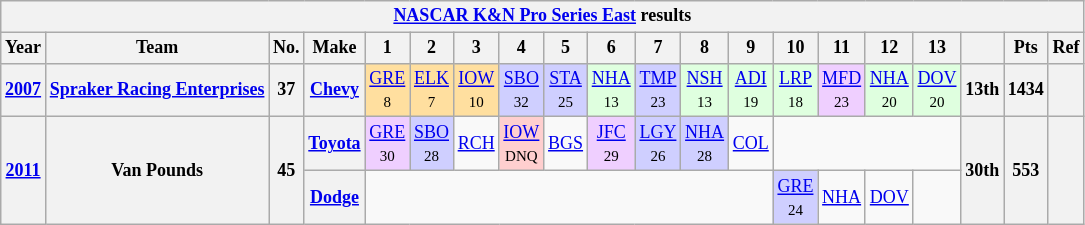<table class="wikitable" style="text-align:center; font-size:75%">
<tr>
<th colspan=20><a href='#'>NASCAR K&N Pro Series East</a> results</th>
</tr>
<tr>
<th>Year</th>
<th>Team</th>
<th>No.</th>
<th>Make</th>
<th>1</th>
<th>2</th>
<th>3</th>
<th>4</th>
<th>5</th>
<th>6</th>
<th>7</th>
<th>8</th>
<th>9</th>
<th>10</th>
<th>11</th>
<th>12</th>
<th>13</th>
<th></th>
<th>Pts</th>
<th>Ref</th>
</tr>
<tr>
<th><a href='#'>2007</a></th>
<th><a href='#'>Spraker Racing Enterprises</a></th>
<th>37</th>
<th><a href='#'>Chevy</a></th>
<td style="background:#FFDF9F;"><a href='#'>GRE</a><br><small>8</small></td>
<td style="background:#FFDF9F;"><a href='#'>ELK</a><br><small>7</small></td>
<td style="background:#FFDF9F;"><a href='#'>IOW</a><br><small>10</small></td>
<td style="background:#CFCFFF;"><a href='#'>SBO</a><br><small>32</small></td>
<td style="background:#CFCFFF;"><a href='#'>STA</a><br><small>25</small></td>
<td style="background:#DFFFDF;"><a href='#'>NHA</a><br><small>13</small></td>
<td style="background:#CFCFFF;"><a href='#'>TMP</a><br><small>23</small></td>
<td style="background:#DFFFDF;"><a href='#'>NSH</a><br><small>13</small></td>
<td style="background:#DFFFDF;"><a href='#'>ADI</a><br><small>19</small></td>
<td style="background:#DFFFDF;"><a href='#'>LRP</a><br><small>18</small></td>
<td style="background:#EFCFFF;"><a href='#'>MFD</a><br><small>23</small></td>
<td style="background:#DFFFDF;"><a href='#'>NHA</a><br><small>20</small></td>
<td style="background:#DFFFDF;"><a href='#'>DOV</a><br><small>20</small></td>
<th>13th</th>
<th>1434</th>
<th></th>
</tr>
<tr>
<th rowspan=2><a href='#'>2011</a></th>
<th rowspan=2>Van Pounds</th>
<th rowspan=2>45</th>
<th><a href='#'>Toyota</a></th>
<td style="background:#EFCFFF;"><a href='#'>GRE</a><br><small>30</small></td>
<td style="background:#CFCFFF;"><a href='#'>SBO</a><br><small>28</small></td>
<td><a href='#'>RCH</a></td>
<td style="background:#FFCFCF;"><a href='#'>IOW</a><br><small>DNQ</small></td>
<td><a href='#'>BGS</a></td>
<td style="background:#EFCFFF;"><a href='#'>JFC</a><br><small>29</small></td>
<td style="background:#CFCFFF;"><a href='#'>LGY</a><br><small>26</small></td>
<td style="background:#CFCFFF;"><a href='#'>NHA</a><br><small>28</small></td>
<td><a href='#'>COL</a></td>
<td colspan=4></td>
<th rowspan=2>30th</th>
<th rowspan=2>553</th>
<th rowspan=2></th>
</tr>
<tr>
<th><a href='#'>Dodge</a></th>
<td colspan=9></td>
<td style="background:#CFCFFF;"><a href='#'>GRE</a><br><small>24</small></td>
<td><a href='#'>NHA</a></td>
<td><a href='#'>DOV</a></td>
<td></td>
</tr>
</table>
